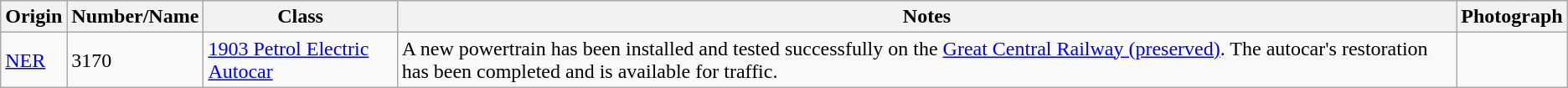<table class="wikitable">
<tr>
<th>Origin</th>
<th>Number/Name</th>
<th>Class</th>
<th>Notes</th>
<th>Photograph</th>
</tr>
<tr>
<td><a href='#'>NER</a></td>
<td>3170</td>
<td><a href='#'>1903 Petrol Electric Autocar</a></td>
<td>A new powertrain has been installed and tested successfully on the <a href='#'>Great Central Railway (preserved)</a>. The autocar's restoration has been completed and is available for traffic.</td>
<td></td>
</tr>
</table>
